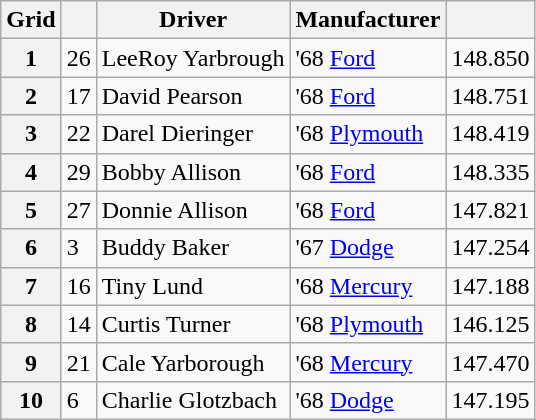<table class="wikitable">
<tr>
<th>Grid</th>
<th></th>
<th>Driver</th>
<th>Manufacturer</th>
<th></th>
</tr>
<tr>
<th>1</th>
<td>26</td>
<td>LeeRoy Yarbrough</td>
<td>'68 <a href='#'>Ford</a></td>
<td>148.850</td>
</tr>
<tr>
<th>2</th>
<td>17</td>
<td>David Pearson</td>
<td>'68 <a href='#'>Ford</a></td>
<td>148.751</td>
</tr>
<tr>
<th>3</th>
<td>22</td>
<td>Darel Dieringer</td>
<td>'68 <a href='#'>Plymouth</a></td>
<td>148.419</td>
</tr>
<tr>
<th>4</th>
<td>29</td>
<td>Bobby Allison</td>
<td>'68 <a href='#'>Ford</a></td>
<td>148.335</td>
</tr>
<tr>
<th>5</th>
<td>27</td>
<td>Donnie Allison</td>
<td>'68 <a href='#'>Ford</a></td>
<td>147.821</td>
</tr>
<tr>
<th>6</th>
<td>3</td>
<td>Buddy Baker</td>
<td>'67 <a href='#'>Dodge</a></td>
<td>147.254</td>
</tr>
<tr>
<th>7</th>
<td>16</td>
<td>Tiny Lund</td>
<td>'68 <a href='#'>Mercury</a></td>
<td>147.188</td>
</tr>
<tr>
<th>8</th>
<td>14</td>
<td>Curtis Turner</td>
<td>'68 <a href='#'>Plymouth</a></td>
<td>146.125</td>
</tr>
<tr>
<th>9</th>
<td>21</td>
<td>Cale Yarborough</td>
<td>'68 <a href='#'>Mercury</a></td>
<td>147.470</td>
</tr>
<tr>
<th>10</th>
<td>6</td>
<td>Charlie Glotzbach</td>
<td>'68 <a href='#'>Dodge</a></td>
<td>147.195</td>
</tr>
</table>
